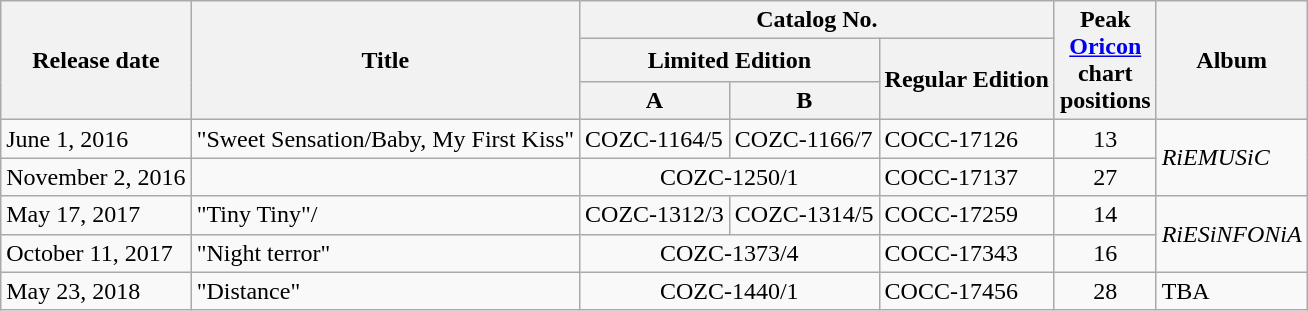<table class="wikitable">
<tr>
<th rowspan="3">Release date</th>
<th rowspan="3">Title</th>
<th colspan="3">Catalog No.</th>
<th rowspan="3">Peak<br><a href='#'>Oricon</a><br> chart<br>positions</th>
<th rowspan="3">Album</th>
</tr>
<tr>
<th colspan=2>Limited Edition</th>
<th rowspan=2>Regular Edition</th>
</tr>
<tr>
<th>A</th>
<th>B</th>
</tr>
<tr>
<td>June 1, 2016</td>
<td>"Sweet Sensation/Baby, My First Kiss"</td>
<td>COZC-1164/5</td>
<td>COZC-1166/7</td>
<td>COCC-17126</td>
<td align=center>13</td>
<td rowspan=2><em>RiEMUSiC</em></td>
</tr>
<tr>
<td>November 2, 2016</td>
<td></td>
<td align=center colspan=2>COZC-1250/1</td>
<td>COCC-17137</td>
<td align=center>27</td>
</tr>
<tr>
<td>May 17, 2017</td>
<td>"Tiny Tiny"/</td>
<td>COZC-1312/3</td>
<td>COZC-1314/5</td>
<td>COCC-17259</td>
<td align=center>14</td>
<td rowspan=2><em>RiESiNFONiA</em></td>
</tr>
<tr>
<td>October 11, 2017</td>
<td>"Night terror"</td>
<td align=center colspan=2>COZC-1373/4</td>
<td>COCC-17343</td>
<td align=center>16</td>
</tr>
<tr>
<td>May 23, 2018</td>
<td>"Distance"</td>
<td align=center colspan=2>COZC-1440/1</td>
<td>COCC-17456</td>
<td align=center>28</td>
<td>TBA</td>
</tr>
</table>
